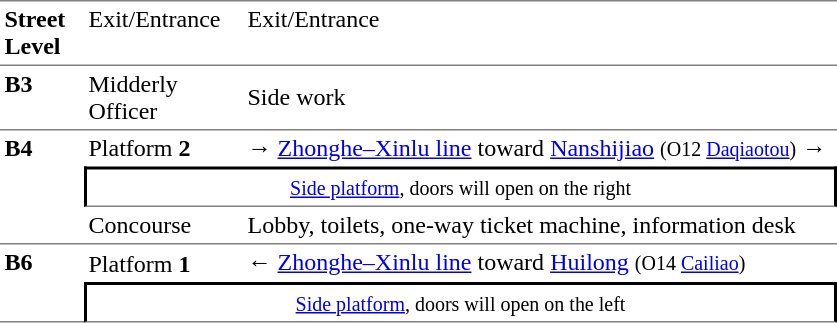<table table border=0 cellspacing=0 cellpadding=3>
<tr>
<td style="border-bottom:solid 1px gray;border-top:solid 1px gray;" width=50 valign=top><strong>Street Level</strong></td>
<td style="border-top:solid 1px gray;border-bottom:solid 1px gray;" width=100 valign=top>Exit/Entrance</td>
<td style="border-top:solid 1px gray;border-bottom:solid 1px gray;" width=390 valign=top>Exit/Entrance</td>
</tr>
<tr>
<td style="border-bottom:solid 1px gray;" valign=top><strong>B3</strong></td>
<td style="border-bottom:solid 1px gray;" valign=top>Midderly Officer</td>
<td style="border-bottom:solid 1px gray;">Side work</td>
</tr>
<tr>
<td style="border-bottom:solid 1px gray;" rowspan=3 valign=top><strong>B4</strong></td>
<td>Platform <span><strong>2</strong></span></td>
<td><span>→</span>  <a href='#'>Zhonghe–Xinlu line</a> toward <a href='#'>Nanshijiao</a> <small>(O12 <a href='#'>Daqiaotou</a>)</small> →</td>
</tr>
<tr>
<td style="border-right:solid 2px black;border-left:solid 2px black;border-bottom:solid 1px gray;border-top:solid 2px black;text-align:center;" colspan=2><small><a href='#'>Side platform</a>, doors will open on the right</small></td>
</tr>
<tr>
<td style="border-bottom:solid 1px gray;" width=50 valign=top>Concourse</td>
<td style="border-bottom:solid 1px gray;" width=390 valign=top>Lobby, toilets, one-way ticket machine, information desk</td>
</tr>
<tr>
<td style="border-bottom:solid 1px gray;" rowspan=2 valign=top><strong>B6</strong></td>
<td>Platform <span><strong>1</strong></span></td>
<td style="border-bottom:solid 1px white;">←  <a href='#'>Zhonghe–Xinlu line</a> toward <a href='#'>Huilong</a> <small>(O14 <a href='#'>Cailiao</a>)</small></td>
</tr>
<tr>
<td style="border-right:solid 2px black;border-left:solid 2px black;border-bottom:solid 1px gray;border-top:solid 2px black;text-align:center;" colspan=2><small><a href='#'>Side platform</a>, doors will open on the left</small></td>
</tr>
</table>
